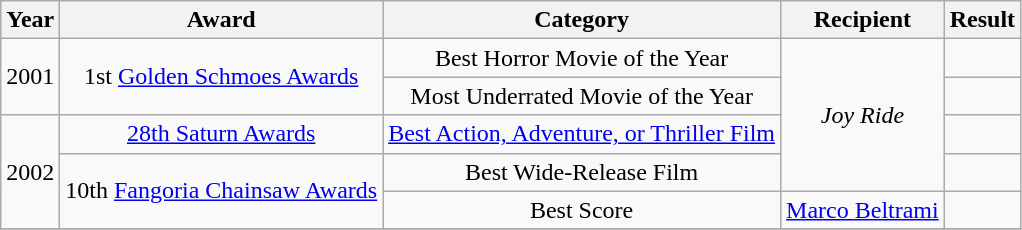<table class="wikitable plainrowheaders" style="text-align:center;">
<tr>
<th scope="col">Year</th>
<th scope="col">Award</th>
<th scope="col">Category</th>
<th scope="col">Recipient</th>
<th scope="col">Result</th>
</tr>
<tr>
<td rowspan="2">2001</td>
<td rowspan="2">1st <a href='#'>Golden Schmoes Awards</a></td>
<td>Best Horror Movie of the Year</td>
<td rowspan="4"><em>Joy Ride</em></td>
<td></td>
</tr>
<tr>
<td>Most Underrated Movie of the Year</td>
<td></td>
</tr>
<tr>
<td rowspan="3">2002</td>
<td><a href='#'>28th Saturn Awards</a></td>
<td><a href='#'>Best Action, Adventure, or Thriller Film</a></td>
<td></td>
</tr>
<tr>
<td rowspan="2">10th <a href='#'>Fangoria Chainsaw Awards</a></td>
<td>Best Wide-Release Film</td>
<td></td>
</tr>
<tr>
<td>Best Score</td>
<td><a href='#'>Marco Beltrami</a></td>
<td></td>
</tr>
<tr>
</tr>
</table>
